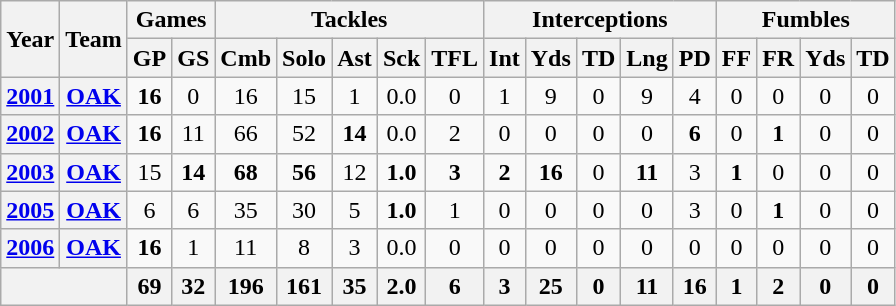<table class="wikitable" style="text-align:center">
<tr>
<th rowspan="2">Year</th>
<th rowspan="2">Team</th>
<th colspan="2">Games</th>
<th colspan="5">Tackles</th>
<th colspan="5">Interceptions</th>
<th colspan="4">Fumbles</th>
</tr>
<tr>
<th>GP</th>
<th>GS</th>
<th>Cmb</th>
<th>Solo</th>
<th>Ast</th>
<th>Sck</th>
<th>TFL</th>
<th>Int</th>
<th>Yds</th>
<th>TD</th>
<th>Lng</th>
<th>PD</th>
<th>FF</th>
<th>FR</th>
<th>Yds</th>
<th>TD</th>
</tr>
<tr>
<th><a href='#'>2001</a></th>
<th><a href='#'>OAK</a></th>
<td><strong>16</strong></td>
<td>0</td>
<td>16</td>
<td>15</td>
<td>1</td>
<td>0.0</td>
<td>0</td>
<td>1</td>
<td>9</td>
<td>0</td>
<td>9</td>
<td>4</td>
<td>0</td>
<td>0</td>
<td>0</td>
<td>0</td>
</tr>
<tr>
<th><a href='#'>2002</a></th>
<th><a href='#'>OAK</a></th>
<td><strong>16</strong></td>
<td>11</td>
<td>66</td>
<td>52</td>
<td><strong>14</strong></td>
<td>0.0</td>
<td>2</td>
<td>0</td>
<td>0</td>
<td>0</td>
<td>0</td>
<td><strong>6</strong></td>
<td>0</td>
<td><strong>1</strong></td>
<td>0</td>
<td>0</td>
</tr>
<tr>
<th><a href='#'>2003</a></th>
<th><a href='#'>OAK</a></th>
<td>15</td>
<td><strong>14</strong></td>
<td><strong>68</strong></td>
<td><strong>56</strong></td>
<td>12</td>
<td><strong>1.0</strong></td>
<td><strong>3</strong></td>
<td><strong>2</strong></td>
<td><strong>16</strong></td>
<td>0</td>
<td><strong>11</strong></td>
<td>3</td>
<td><strong>1</strong></td>
<td>0</td>
<td>0</td>
<td>0</td>
</tr>
<tr>
<th><a href='#'>2005</a></th>
<th><a href='#'>OAK</a></th>
<td>6</td>
<td>6</td>
<td>35</td>
<td>30</td>
<td>5</td>
<td><strong>1.0</strong></td>
<td>1</td>
<td>0</td>
<td>0</td>
<td>0</td>
<td>0</td>
<td>3</td>
<td>0</td>
<td><strong>1</strong></td>
<td>0</td>
<td>0</td>
</tr>
<tr>
<th><a href='#'>2006</a></th>
<th><a href='#'>OAK</a></th>
<td><strong>16</strong></td>
<td>1</td>
<td>11</td>
<td>8</td>
<td>3</td>
<td>0.0</td>
<td>0</td>
<td>0</td>
<td>0</td>
<td>0</td>
<td>0</td>
<td>0</td>
<td>0</td>
<td>0</td>
<td>0</td>
<td>0</td>
</tr>
<tr>
<th colspan="2"></th>
<th>69</th>
<th>32</th>
<th>196</th>
<th>161</th>
<th>35</th>
<th>2.0</th>
<th>6</th>
<th>3</th>
<th>25</th>
<th>0</th>
<th>11</th>
<th>16</th>
<th>1</th>
<th>2</th>
<th>0</th>
<th>0</th>
</tr>
</table>
